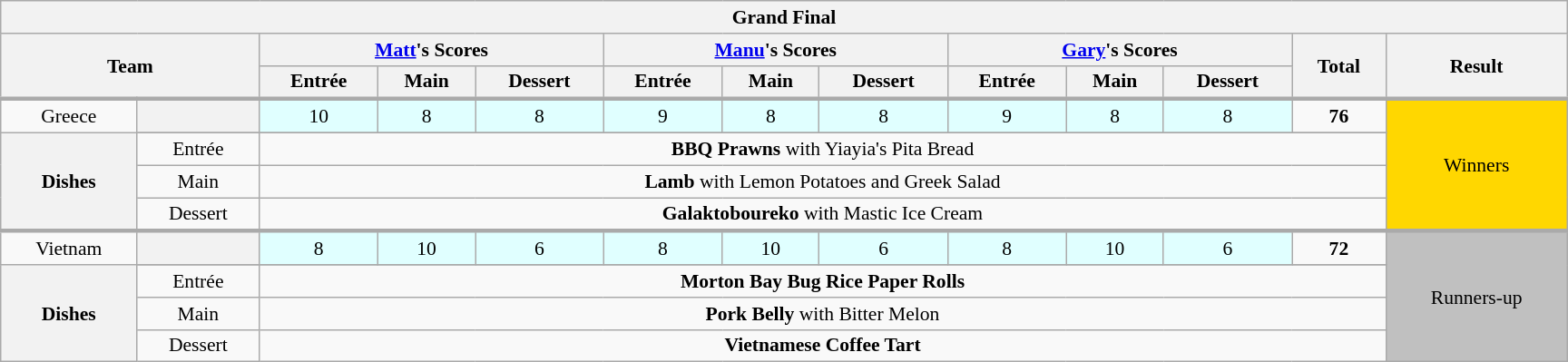<table class="wikitable plainrowheaders" style="text-align:center; font-size:90%; width:80em;">
<tr>
<th colspan="19" >Grand Final</th>
</tr>
<tr>
<th rowspan="2" colspan="2">Team</th>
<th scope="col" colspan="3"><a href='#'>Matt</a>'s Scores</th>
<th scope="col" colspan="3"><a href='#'>Manu</a>'s Scores</th>
<th scope="col" colspan="3"><a href='#'>Gary</a>'s Scores</th>
<th scope="col" rowspan="2">Total<br><small></small></th>
<th scope="col" rowspan="2">Result</th>
</tr>
<tr>
<th scope="col">Entrée</th>
<th>Main</th>
<th scope="col">Dessert</th>
<th scope="col">Entrée</th>
<th>Main</th>
<th scope="col">Dessert</th>
<th scope="col">Entrée</th>
<th>Main</th>
<th scope="col">Dessert</th>
</tr>
<tr style="border-top:3px solid #aaa;">
<td>Greece</td>
<th style="text-align:centre"></th>
<td bgcolor="#e0ffff">10</td>
<td bgcolor="#e0ffff">8</td>
<td bgcolor="#e0ffff">8</td>
<td bgcolor="#e0ffff">9</td>
<td bgcolor="#e0ffff">8</td>
<td bgcolor="#e0ffff">8</td>
<td bgcolor="#e0ffff">9</td>
<td bgcolor="#e0ffff">8</td>
<td bgcolor="#e0ffff">8</td>
<td><strong>76</strong></td>
<td style="background:gold" rowspan="5">Winners</td>
</tr>
<tr>
<th rowspan="4">Dishes</th>
</tr>
<tr>
<td>Entrée</td>
<td colspan="10"><strong>BBQ Prawns</strong> with Yiayia's Pita Bread</td>
</tr>
<tr>
<td>Main</td>
<td colspan="10"><strong>Lamb</strong> with Lemon Potatoes and Greek Salad</td>
</tr>
<tr>
<td>Dessert</td>
<td colspan="10"><strong>Galaktoboureko</strong> with Mastic Ice Cream</td>
</tr>
<tr style="border-top:3px solid #aaa;">
<td>Vietnam</td>
<th style="text-align:centre"></th>
<td bgcolor="#e0ffff">8</td>
<td bgcolor="#e0ffff">10</td>
<td bgcolor="#e0ffff">6</td>
<td bgcolor="#e0ffff">8</td>
<td bgcolor="#e0ffff">10</td>
<td bgcolor="#e0ffff">6</td>
<td bgcolor="#e0ffff">8</td>
<td bgcolor="#e0ffff">10</td>
<td bgcolor="#e0ffff">6</td>
<td><strong>72</strong></td>
<td style="background:silver" rowspan="5">Runners-up</td>
</tr>
<tr>
<th rowspan="4">Dishes</th>
</tr>
<tr>
<td>Entrée</td>
<td colspan="10"><strong>Morton Bay Bug Rice Paper Rolls</strong></td>
</tr>
<tr>
<td>Main</td>
<td colspan="10"><strong>Pork Belly</strong> with Bitter Melon</td>
</tr>
<tr>
<td>Dessert</td>
<td colspan="10"><strong>Vietnamese Coffee Tart</strong></td>
</tr>
</table>
